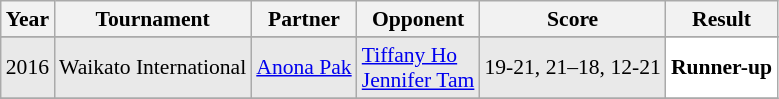<table class="sortable wikitable" style="font-size: 90%;">
<tr>
<th>Year</th>
<th>Tournament</th>
<th>Partner</th>
<th>Opponent</th>
<th>Score</th>
<th>Result</th>
</tr>
<tr>
</tr>
<tr style="background:#E9E9E9">
<td align="center">2016</td>
<td align="left">Waikato International</td>
<td align="left"> <a href='#'>Anona Pak</a></td>
<td align="left"> <a href='#'>Tiffany Ho</a><br> <a href='#'>Jennifer Tam</a></td>
<td align="left">19-21, 21–18, 12-21</td>
<td style="text-align:left; background:white"> <strong>Runner-up</strong></td>
</tr>
<tr>
</tr>
</table>
